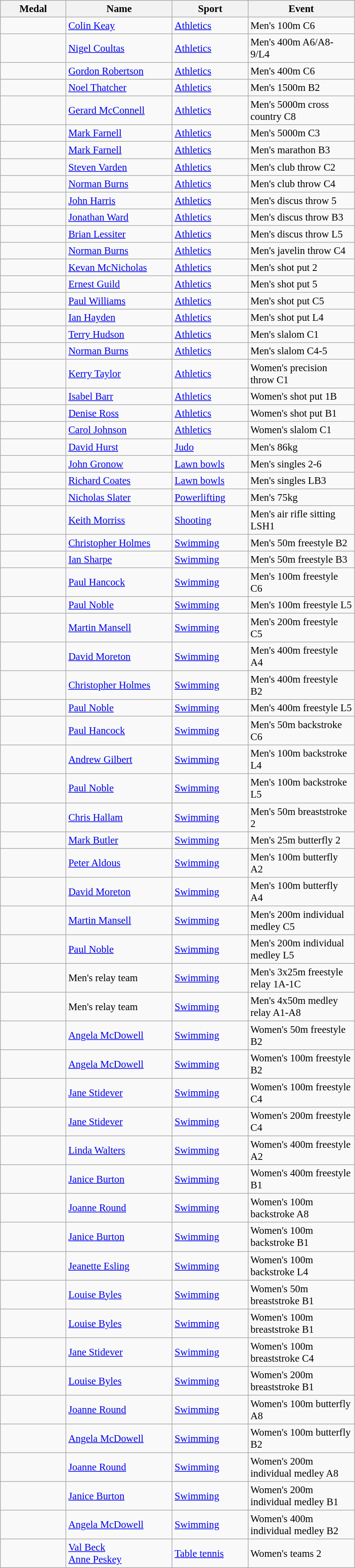<table class=wikitable style="font-size:95%">
<tr>
<th style="width:6em">Medal</th>
<th style="width:10em">Name</th>
<th style="width:7em">Sport</th>
<th style="width:10em">Event</th>
</tr>
<tr>
<td></td>
<td><a href='#'>Colin Keay</a></td>
<td><a href='#'>Athletics</a></td>
<td>Men's 100m C6</td>
</tr>
<tr>
<td></td>
<td><a href='#'>Nigel Coultas</a></td>
<td><a href='#'>Athletics</a></td>
<td>Men's 400m A6/A8-9/L4</td>
</tr>
<tr>
<td></td>
<td><a href='#'>Gordon Robertson</a></td>
<td><a href='#'>Athletics</a></td>
<td>Men's 400m C6</td>
</tr>
<tr>
<td></td>
<td><a href='#'>Noel Thatcher</a></td>
<td><a href='#'>Athletics</a></td>
<td>Men's 1500m B2</td>
</tr>
<tr>
<td></td>
<td><a href='#'>Gerard McConnell</a></td>
<td><a href='#'>Athletics</a></td>
<td>Men's 5000m cross country C8</td>
</tr>
<tr>
<td></td>
<td><a href='#'>Mark Farnell</a></td>
<td><a href='#'>Athletics</a></td>
<td>Men's 5000m C3</td>
</tr>
<tr>
<td></td>
<td><a href='#'>Mark Farnell</a></td>
<td><a href='#'>Athletics</a></td>
<td>Men's marathon B3</td>
</tr>
<tr>
<td></td>
<td><a href='#'>Steven Varden</a></td>
<td><a href='#'>Athletics</a></td>
<td>Men's club throw C2</td>
</tr>
<tr>
<td></td>
<td><a href='#'>Norman Burns</a></td>
<td><a href='#'>Athletics</a></td>
<td>Men's club throw C4</td>
</tr>
<tr>
<td></td>
<td><a href='#'>John Harris</a></td>
<td><a href='#'>Athletics</a></td>
<td>Men's discus throw 5</td>
</tr>
<tr>
<td></td>
<td><a href='#'>Jonathan Ward</a></td>
<td><a href='#'>Athletics</a></td>
<td>Men's discus throw B3</td>
</tr>
<tr>
<td></td>
<td><a href='#'>Brian Lessiter</a></td>
<td><a href='#'>Athletics</a></td>
<td>Men's discus throw L5</td>
</tr>
<tr>
<td></td>
<td><a href='#'>Norman Burns</a></td>
<td><a href='#'>Athletics</a></td>
<td>Men's javelin throw C4</td>
</tr>
<tr>
<td></td>
<td><a href='#'>Kevan McNicholas</a></td>
<td><a href='#'>Athletics</a></td>
<td>Men's shot put 2</td>
</tr>
<tr>
<td></td>
<td><a href='#'>Ernest Guild</a></td>
<td><a href='#'>Athletics</a></td>
<td>Men's shot put 5</td>
</tr>
<tr>
<td></td>
<td><a href='#'>Paul Williams</a></td>
<td><a href='#'>Athletics</a></td>
<td>Men's shot put C5</td>
</tr>
<tr>
<td></td>
<td><a href='#'>Ian Hayden</a></td>
<td><a href='#'>Athletics</a></td>
<td>Men's shot put L4</td>
</tr>
<tr>
<td></td>
<td><a href='#'>Terry Hudson</a></td>
<td><a href='#'>Athletics</a></td>
<td>Men's slalom C1</td>
</tr>
<tr>
<td></td>
<td><a href='#'>Norman Burns</a></td>
<td><a href='#'>Athletics</a></td>
<td>Men's slalom C4-5</td>
</tr>
<tr>
<td></td>
<td><a href='#'>Kerry Taylor</a></td>
<td><a href='#'>Athletics</a></td>
<td>Women's precision throw C1</td>
</tr>
<tr>
<td></td>
<td><a href='#'>Isabel Barr</a></td>
<td><a href='#'>Athletics</a></td>
<td>Women's shot put 1B</td>
</tr>
<tr>
<td></td>
<td><a href='#'>Denise Ross</a></td>
<td><a href='#'>Athletics</a></td>
<td>Women's shot put B1</td>
</tr>
<tr>
<td></td>
<td><a href='#'>Carol Johnson</a></td>
<td><a href='#'>Athletics</a></td>
<td>Women's slalom C1</td>
</tr>
<tr>
<td></td>
<td><a href='#'>David Hurst</a></td>
<td><a href='#'>Judo</a></td>
<td>Men's 86kg</td>
</tr>
<tr>
<td></td>
<td><a href='#'>John Gronow</a></td>
<td><a href='#'>Lawn bowls</a></td>
<td>Men's singles 2-6</td>
</tr>
<tr>
<td></td>
<td><a href='#'>Richard Coates</a></td>
<td><a href='#'>Lawn bowls</a></td>
<td>Men's singles LB3</td>
</tr>
<tr>
<td></td>
<td><a href='#'>Nicholas Slater</a></td>
<td><a href='#'>Powerlifting</a></td>
<td>Men's 75kg</td>
</tr>
<tr>
<td></td>
<td><a href='#'>Keith Morriss</a></td>
<td><a href='#'>Shooting</a></td>
<td>Men's air rifle sitting LSH1</td>
</tr>
<tr>
<td></td>
<td><a href='#'>Christopher Holmes</a></td>
<td><a href='#'>Swimming</a></td>
<td>Men's 50m freestyle B2</td>
</tr>
<tr>
<td></td>
<td><a href='#'>Ian Sharpe</a></td>
<td><a href='#'>Swimming</a></td>
<td>Men's 50m freestyle B3</td>
</tr>
<tr>
<td></td>
<td><a href='#'>Paul Hancock</a></td>
<td><a href='#'>Swimming</a></td>
<td>Men's 100m freestyle C6</td>
</tr>
<tr>
<td></td>
<td><a href='#'>Paul Noble</a></td>
<td><a href='#'>Swimming</a></td>
<td>Men's 100m freestyle L5</td>
</tr>
<tr>
<td></td>
<td><a href='#'>Martin Mansell</a></td>
<td><a href='#'>Swimming</a></td>
<td>Men's 200m freestyle C5</td>
</tr>
<tr>
<td></td>
<td><a href='#'>David Moreton</a></td>
<td><a href='#'>Swimming</a></td>
<td>Men's 400m freestyle A4</td>
</tr>
<tr>
<td></td>
<td><a href='#'>Christopher Holmes</a></td>
<td><a href='#'>Swimming</a></td>
<td>Men's 400m freestyle B2</td>
</tr>
<tr>
<td></td>
<td><a href='#'>Paul Noble</a></td>
<td><a href='#'>Swimming</a></td>
<td>Men's 400m freestyle L5</td>
</tr>
<tr>
<td></td>
<td><a href='#'>Paul Hancock</a></td>
<td><a href='#'>Swimming</a></td>
<td>Men's 50m backstroke C6</td>
</tr>
<tr>
<td></td>
<td><a href='#'>Andrew Gilbert</a></td>
<td><a href='#'>Swimming</a></td>
<td>Men's 100m backstroke L4</td>
</tr>
<tr>
<td></td>
<td><a href='#'>Paul Noble</a></td>
<td><a href='#'>Swimming</a></td>
<td>Men's 100m backstroke L5</td>
</tr>
<tr>
<td></td>
<td><a href='#'>Chris Hallam</a></td>
<td><a href='#'>Swimming</a></td>
<td>Men's 50m breaststroke 2</td>
</tr>
<tr>
<td></td>
<td><a href='#'>Mark Butler</a></td>
<td><a href='#'>Swimming</a></td>
<td>Men's 25m butterfly 2</td>
</tr>
<tr>
<td></td>
<td><a href='#'>Peter Aldous</a></td>
<td><a href='#'>Swimming</a></td>
<td>Men's 100m butterfly A2</td>
</tr>
<tr>
<td></td>
<td><a href='#'>David Moreton</a></td>
<td><a href='#'>Swimming</a></td>
<td>Men's 100m butterfly A4</td>
</tr>
<tr>
<td></td>
<td><a href='#'>Martin Mansell</a></td>
<td><a href='#'>Swimming</a></td>
<td>Men's 200m individual medley C5</td>
</tr>
<tr>
<td></td>
<td><a href='#'>Paul Noble</a></td>
<td><a href='#'>Swimming</a></td>
<td>Men's 200m individual medley L5</td>
</tr>
<tr>
<td></td>
<td>Men's relay team</td>
<td><a href='#'>Swimming</a></td>
<td>Men's 3x25m freestyle relay 1A-1C</td>
</tr>
<tr>
<td></td>
<td>Men's relay team</td>
<td><a href='#'>Swimming</a></td>
<td>Men's 4x50m medley relay A1-A8</td>
</tr>
<tr>
<td></td>
<td><a href='#'>Angela McDowell</a></td>
<td><a href='#'>Swimming</a></td>
<td>Women's 50m freestyle B2</td>
</tr>
<tr>
<td></td>
<td><a href='#'>Angela McDowell</a></td>
<td><a href='#'>Swimming</a></td>
<td>Women's 100m freestyle B2</td>
</tr>
<tr>
<td></td>
<td><a href='#'>Jane Stidever</a></td>
<td><a href='#'>Swimming</a></td>
<td>Women's 100m freestyle C4</td>
</tr>
<tr>
<td></td>
<td><a href='#'>Jane Stidever</a></td>
<td><a href='#'>Swimming</a></td>
<td>Women's 200m freestyle C4</td>
</tr>
<tr>
<td></td>
<td><a href='#'>Linda Walters</a></td>
<td><a href='#'>Swimming</a></td>
<td>Women's 400m freestyle A2</td>
</tr>
<tr>
<td></td>
<td><a href='#'>Janice Burton</a></td>
<td><a href='#'>Swimming</a></td>
<td>Women's 400m freestyle B1</td>
</tr>
<tr>
<td></td>
<td><a href='#'>Joanne Round</a></td>
<td><a href='#'>Swimming</a></td>
<td>Women's 100m backstroke A8</td>
</tr>
<tr>
<td></td>
<td><a href='#'>Janice Burton</a></td>
<td><a href='#'>Swimming</a></td>
<td>Women's 100m backstroke B1</td>
</tr>
<tr>
<td></td>
<td><a href='#'>Jeanette Esling</a></td>
<td><a href='#'>Swimming</a></td>
<td>Women's 100m backstroke L4</td>
</tr>
<tr>
<td></td>
<td><a href='#'>Louise Byles</a></td>
<td><a href='#'>Swimming</a></td>
<td>Women's 50m breaststroke B1</td>
</tr>
<tr>
<td></td>
<td><a href='#'>Louise Byles</a></td>
<td><a href='#'>Swimming</a></td>
<td>Women's 100m breaststroke B1</td>
</tr>
<tr>
<td></td>
<td><a href='#'>Jane Stidever</a></td>
<td><a href='#'>Swimming</a></td>
<td>Women's 100m breaststroke C4</td>
</tr>
<tr>
<td></td>
<td><a href='#'>Louise Byles</a></td>
<td><a href='#'>Swimming</a></td>
<td>Women's 200m breaststroke B1</td>
</tr>
<tr>
<td></td>
<td><a href='#'>Joanne Round</a></td>
<td><a href='#'>Swimming</a></td>
<td>Women's 100m butterfly A8</td>
</tr>
<tr>
<td></td>
<td><a href='#'>Angela McDowell</a></td>
<td><a href='#'>Swimming</a></td>
<td>Women's 100m butterfly B2</td>
</tr>
<tr>
<td></td>
<td><a href='#'>Joanne Round</a></td>
<td><a href='#'>Swimming</a></td>
<td>Women's 200m individual medley A8</td>
</tr>
<tr>
<td></td>
<td><a href='#'>Janice Burton</a></td>
<td><a href='#'>Swimming</a></td>
<td>Women's 200m individual medley B1</td>
</tr>
<tr>
<td></td>
<td><a href='#'>Angela McDowell</a></td>
<td><a href='#'>Swimming</a></td>
<td>Women's 400m individual medley B2</td>
</tr>
<tr>
<td></td>
<td><a href='#'>Val Beck</a><br> <a href='#'>Anne Peskey</a></td>
<td><a href='#'>Table tennis</a></td>
<td>Women's teams 2</td>
</tr>
</table>
